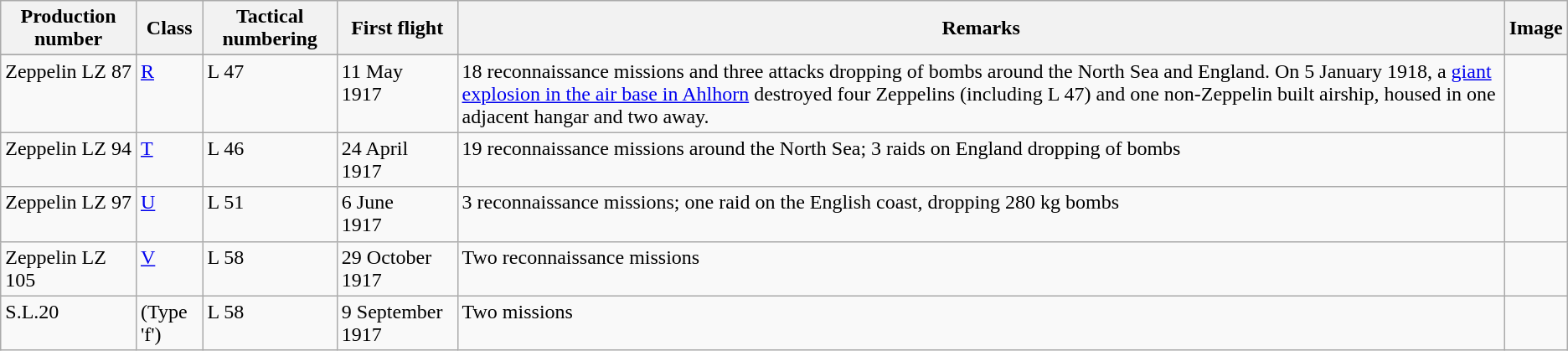<table class="wikitable">
<tr>
<th>Production number</th>
<th>Class</th>
<th>Tactical numbering</th>
<th>First flight</th>
<th>Remarks</th>
<th>Image</th>
</tr>
<tr valign=top>
</tr>
<tr valign=top>
<td>Zeppelin LZ 87</td>
<td><a href='#'>R</a></td>
<td>L 47</td>
<td>11 May<br>1917</td>
<td>18 reconnaissance missions and three attacks dropping  of bombs around the North Sea and England. On 5 January 1918, a <a href='#'>giant explosion in the air base in Ahlhorn</a> destroyed four Zeppelins (including L 47) and one non-Zeppelin built airship, housed in one adjacent hangar and two  away.</td>
<td></td>
</tr>
<tr valign=top>
<td>Zeppelin LZ 94</td>
<td><a href='#'>T</a></td>
<td>L 46</td>
<td>24 April<br>1917</td>
<td>19 reconnaissance missions around the North Sea; 3 raids on England dropping  of bombs </td>
<td></td>
</tr>
<tr valign=top>
<td>Zeppelin LZ 97</td>
<td><a href='#'>U</a></td>
<td>L 51</td>
<td>6 June<br>1917</td>
<td>3 reconnaissance missions; one raid on the English coast, dropping 280 kg bombs </td>
<td></td>
</tr>
<tr valign=top>
<td>Zeppelin LZ 105</td>
<td><a href='#'>V</a></td>
<td>L 58</td>
<td>29 October<br>1917</td>
<td>Two reconnaissance missions </td>
<td></td>
</tr>
<tr valign=top>
<td>S.L.20</td>
<td>(Type 'f')</td>
<td>L 58</td>
<td>9 September 1917</td>
<td>Two missions </td>
<td></td>
</tr>
</table>
